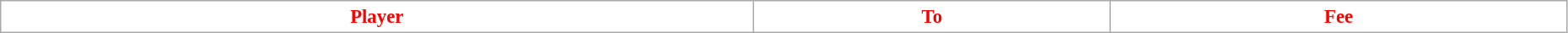<table class="wikitable" style="text-align:left; font-size:95%;width:98%;">
<tr>
<th style="background:white; color:red;">Player</th>
<th style="background:white; color:red;">To</th>
<th style="background:white; color:red;">Fee</th>
</tr>
</table>
